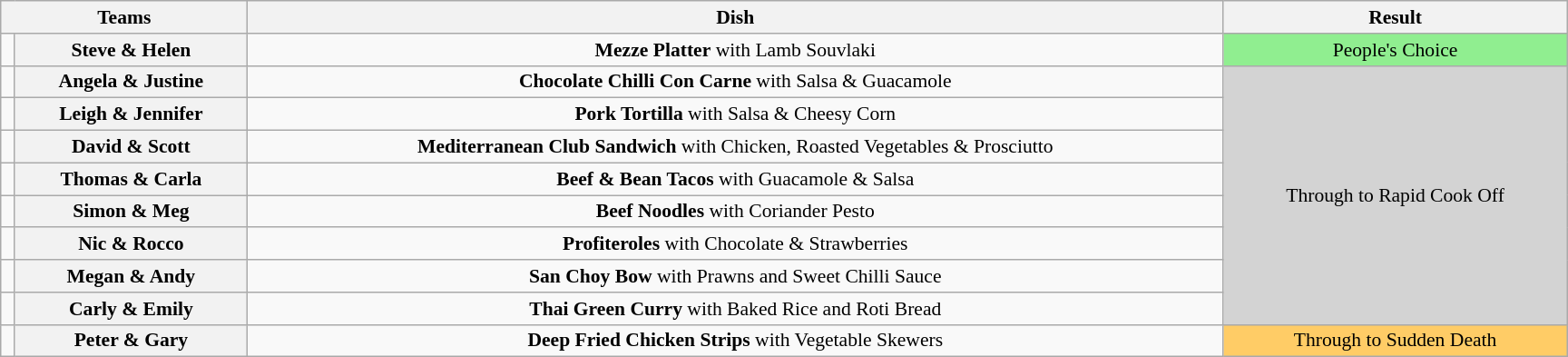<table class="wikitable plainrowheaders" style="text-align:center; font-size:90%; width:80em; margin:auto;">
<tr>
<th colspan=2>Teams</th>
<th>Dish</th>
<th>Result</th>
</tr>
<tr>
<td></td>
<th>Steve & Helen</th>
<td><strong>Mezze Platter</strong> with Lamb Souvlaki</td>
<td bgcolor=lightgreen>People's Choice</td>
</tr>
<tr>
<td></td>
<th>Angela & Justine</th>
<td><strong>Chocolate Chilli Con Carne</strong> with Salsa & Guacamole</td>
<td bgcolor=lightgray rowspan=8>Through to Rapid Cook Off</td>
</tr>
<tr>
<td></td>
<th>Leigh & Jennifer</th>
<td><strong>Pork Tortilla</strong> with Salsa & Cheesy Corn</td>
</tr>
<tr>
<td></td>
<th>David & Scott</th>
<td><strong>Mediterranean Club Sandwich</strong> with Chicken, Roasted Vegetables & Prosciutto</td>
</tr>
<tr>
<td></td>
<th>Thomas & Carla</th>
<td><strong>Beef & Bean Tacos</strong> with Guacamole & Salsa</td>
</tr>
<tr>
<td></td>
<th>Simon & Meg</th>
<td><strong>Beef Noodles</strong> with Coriander Pesto</td>
</tr>
<tr>
<td></td>
<th>Nic & Rocco</th>
<td><strong>Profiteroles</strong> with Chocolate & Strawberries</td>
</tr>
<tr>
<td></td>
<th>Megan & Andy</th>
<td><strong>San Choy Bow</strong> with Prawns and Sweet Chilli Sauce</td>
</tr>
<tr>
<td></td>
<th>Carly & Emily</th>
<td><strong>Thai Green Curry</strong> with Baked Rice and Roti Bread</td>
</tr>
<tr>
<td></td>
<th>Peter & Gary</th>
<td><strong>Deep Fried Chicken Strips</strong> with Vegetable Skewers</td>
<td bgcolor=#FFCC66>Through to Sudden Death</td>
</tr>
</table>
